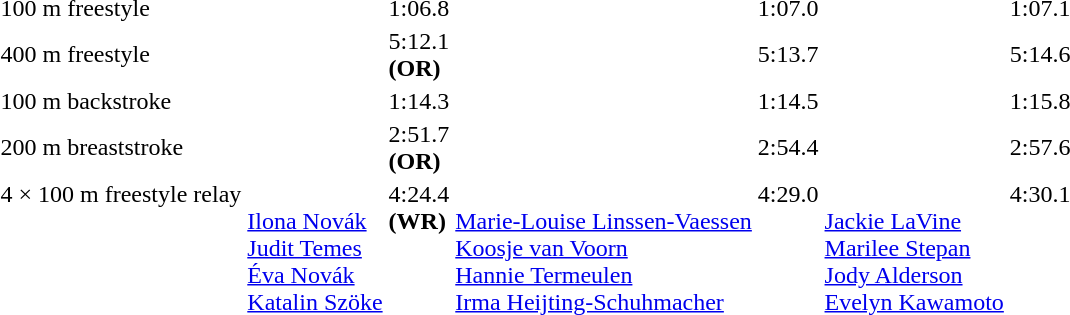<table>
<tr>
<td>100 m freestyle<br></td>
<td></td>
<td>1:06.8</td>
<td></td>
<td>1:07.0</td>
<td></td>
<td>1:07.1</td>
</tr>
<tr>
<td>400 m freestyle<br></td>
<td></td>
<td>5:12.1 <br> <strong>(OR)</strong></td>
<td></td>
<td>5:13.7</td>
<td></td>
<td>5:14.6</td>
</tr>
<tr>
<td>100 m backstroke<br></td>
<td></td>
<td>1:14.3</td>
<td></td>
<td>1:14.5</td>
<td></td>
<td>1:15.8</td>
</tr>
<tr>
<td>200 m breaststroke<br></td>
<td></td>
<td>2:51.7 <br> <strong>(OR)</strong></td>
<td></td>
<td>2:54.4</td>
<td></td>
<td>2:57.6</td>
</tr>
<tr valign="top">
<td>4 × 100 m freestyle relay<br></td>
<td><br><a href='#'>Ilona Novák</a><br><a href='#'>Judit Temes</a><br><a href='#'>Éva Novák</a><br><a href='#'>Katalin Szöke</a></td>
<td>4:24.4 <br> <strong>(WR)</strong></td>
<td><br><a href='#'>Marie-Louise Linssen-Vaessen</a><br><a href='#'>Koosje van Voorn</a><br><a href='#'>Hannie Termeulen</a><br><a href='#'>Irma Heijting-Schuhmacher</a></td>
<td>4:29.0</td>
<td><br><a href='#'>Jackie LaVine</a><br><a href='#'>Marilee Stepan</a><br><a href='#'>Jody Alderson</a><br><a href='#'>Evelyn Kawamoto</a></td>
<td>4:30.1</td>
</tr>
</table>
